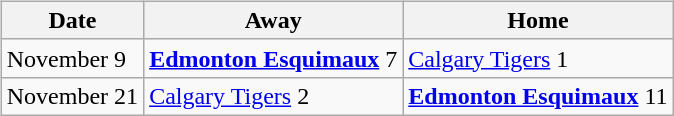<table cellspacing="10">
<tr>
<td valign="top"><br><table class="wikitable">
<tr>
<th>Date</th>
<th>Away</th>
<th>Home</th>
</tr>
<tr>
<td>November 9</td>
<td><strong><a href='#'>Edmonton Esquimaux</a></strong> 7</td>
<td><a href='#'>Calgary Tigers</a> 1</td>
</tr>
<tr>
<td>November 21</td>
<td><a href='#'>Calgary Tigers</a> 2</td>
<td><strong><a href='#'>Edmonton Esquimaux</a></strong> 11</td>
</tr>
</table>
</td>
</tr>
</table>
